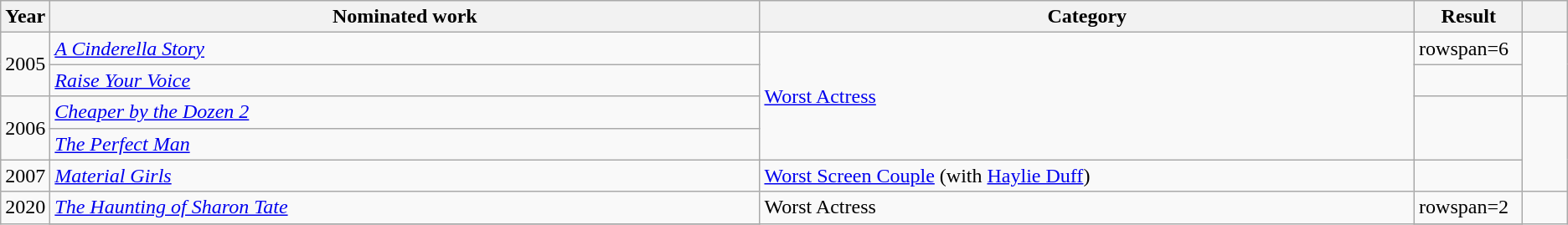<table class="wikitable sortable">
<tr>
<th scope="col" style="width:1em;">Year</th>
<th scope="col" style="width:39em;">Nominated work</th>
<th scope="col" style="width:36em;">Category</th>
<th scope="col" style="width:5em;">Result</th>
<th scope="col" style="width:2em;" class="unsortable"></th>
</tr>
<tr>
<td rowspan=2>2005</td>
<td><em><a href='#'>A Cinderella Story</a></em></td>
<td rowspan=5><a href='#'>Worst Actress</a></td>
<td>rowspan=6 </td>
<td style="text-align:center;" rowspan=2></td>
</tr>
<tr>
<td><em><a href='#'>Raise Your Voice</a></em></td>
</tr>
<tr>
<td rowspan=2>2006</td>
<td><em><a href='#'>Cheaper by the Dozen 2</a></em></td>
<td style="text-align:center;" rowspan=2></td>
</tr>
<tr>
<td><em><a href='#'>The Perfect Man</a></em></td>
</tr>
<tr>
<td rowspan=2>2007</td>
<td rowspan=2><em><a href='#'>Material Girls</a></em></td>
<td style="text-align:center;" rowspan=2></td>
</tr>
<tr>
<td><a href='#'>Worst Screen Couple</a> (with <a href='#'>Haylie Duff</a>)</td>
</tr>
<tr>
<td rowspan=2>2020</td>
<td><em><a href='#'>The Haunting of Sharon Tate</a></em></td>
<td rowspan=5>Worst Actress</td>
<td>rowspan=2 </td>
<td style="text-align:center;" rowspan="2"></td>
</tr>
<tr>
</tr>
</table>
